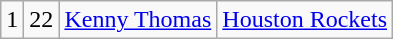<table class="wikitable">
<tr style="text-align:center;" bgcolor="">
<td>1</td>
<td>22</td>
<td><a href='#'>Kenny Thomas</a></td>
<td><a href='#'>Houston Rockets</a></td>
</tr>
</table>
